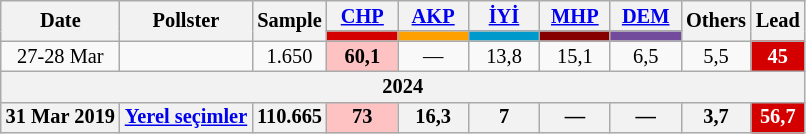<table class="wikitable mw-collapsible" style="text-align:center; font-size:85%; line-height:14px;">
<tr>
<th rowspan="2">Date</th>
<th rowspan="2">Pollster</th>
<th rowspan="2">Sample</th>
<th style="width:3em;"><a href='#'>CHP</a></th>
<th style="width:3em;"><a href='#'>AKP</a></th>
<th style="width:3em;"><a href='#'>İYİ</a></th>
<th style="width:3em;"><a href='#'>MHP</a></th>
<th style="width:3em;"><a href='#'>DEM</a></th>
<th rowspan="2">Others</th>
<th rowspan="2">Lead</th>
</tr>
<tr>
<th style="background:#d40000;"></th>
<th style="background:#fda000;"></th>
<th style="background:#0099cc;"></th>
<th style="background:#870000;"></th>
<th style="background:#734B9C;"></th>
</tr>
<tr>
<td>27-28 Mar</td>
<td></td>
<td>1.650</td>
<td style="background:#FFC2C2"><strong>60,1</strong></td>
<td>—</td>
<td>13,8</td>
<td>15,1</td>
<td>6,5</td>
<td>5,5</td>
<th style="background:#d40000; color:white;">45</th>
</tr>
<tr>
<th colspan="10">2024</th>
</tr>
<tr>
<th>31 Mar 2019</th>
<th><a href='#'>Yerel seçimler</a></th>
<th>110.665</th>
<th style="background:#FFC2C2">73</th>
<th>16,3</th>
<th>7</th>
<th>—</th>
<th>—</th>
<th>3,7</th>
<th style="background:#d40000; color:white;">56,7</th>
</tr>
</table>
